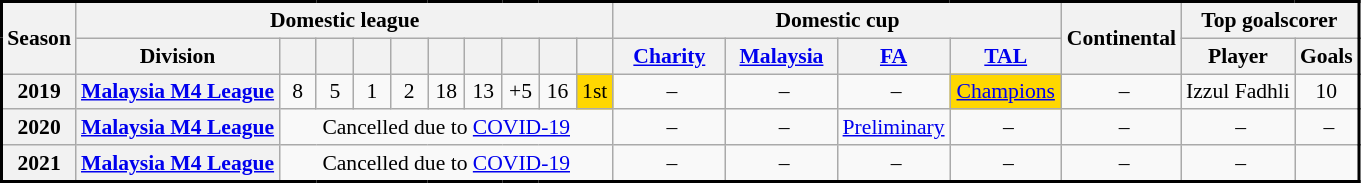<table class="wikitable" style="border:2px solid black; font-size:90%; text-align:center;">
<tr>
<th rowspan="2" style="text-align:center;">Season</th>
<th colspan="10" style="text-align:center;">Domestic league</th>
<th colspan="4" style="text-align:center;">Domestic cup</th>
<th rowspan="2" style="text-align:center;">Continental</th>
<th colspan="2" style="text-align:center;">Top goalscorer</th>
</tr>
<tr>
<th>Division</th>
<th style="width:18px;"></th>
<th style="width:18px;"></th>
<th style="width:18px;"></th>
<th style="width:18px;"></th>
<th style="width:18px;"></th>
<th style="width:18px;"></th>
<th style="width:18px;"></th>
<th style="width:18px;"></th>
<th style="width:18px;"></th>
<th style="width:68px;"><a href='#'>Charity</a></th>
<th style="width:68px;"><a href='#'>Malaysia</a></th>
<th style="width:68px;"><a href='#'>FA</a></th>
<th style="width:68px;"><a href='#'>TAL</a></th>
<th scope="col">Player</th>
<th scope="col" data-sort-value="number">Goals</th>
</tr>
<tr>
<th>2019</th>
<th><a href='#'>Malaysia M4 League</a></th>
<td>8</td>
<td>5</td>
<td>1</td>
<td>2</td>
<td>18</td>
<td>13</td>
<td>+5</td>
<td>16</td>
<td style="background:gold;">1st</td>
<td> –</td>
<td> –</td>
<td> –</td>
<td style="background:gold;"><a href='#'>Champions</a></td>
<td> –</td>
<td align=left> Izzul Fadhli</td>
<td>10</td>
</tr>
<tr>
<th>2020</th>
<th><a href='#'>Malaysia M4 League</a></th>
<td colspan=9>Cancelled due to <a href='#'>COVID-19</a></td>
<td> –</td>
<td> –</td>
<td><a href='#'>Preliminary</a></td>
<td> –</td>
<td> –</td>
<td> –</td>
<td> –</td>
</tr>
<tr>
<th>2021</th>
<th><a href='#'>Malaysia M4 League</a></th>
<td colspan=9>Cancelled due to <a href='#'>COVID-19</a></td>
<td> –</td>
<td> –</td>
<td> –</td>
<td> –</td>
<td> –</td>
<td> –</td>
<td></td>
</tr>
</table>
